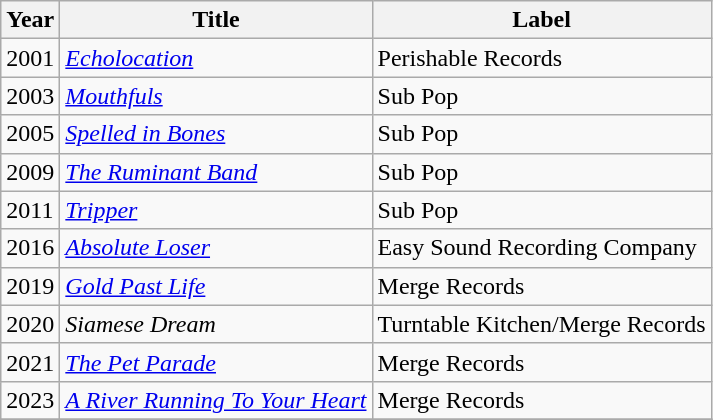<table class="wikitable">
<tr>
<th>Year</th>
<th>Title</th>
<th>Label</th>
</tr>
<tr>
<td>2001</td>
<td><em><a href='#'>Echolocation</a></em></td>
<td>Perishable Records</td>
</tr>
<tr>
<td>2003</td>
<td><em><a href='#'>Mouthfuls</a></em></td>
<td>Sub Pop</td>
</tr>
<tr>
<td>2005</td>
<td><em><a href='#'>Spelled in Bones</a></em></td>
<td>Sub Pop</td>
</tr>
<tr>
<td>2009</td>
<td><em><a href='#'>The Ruminant Band</a></em></td>
<td>Sub Pop</td>
</tr>
<tr>
<td>2011</td>
<td><em><a href='#'>Tripper</a></em></td>
<td>Sub Pop</td>
</tr>
<tr>
<td>2016</td>
<td><em><a href='#'>Absolute Loser</a></em></td>
<td>Easy Sound Recording Company</td>
</tr>
<tr>
<td>2019</td>
<td><em><a href='#'>Gold Past Life</a></em></td>
<td>Merge Records</td>
</tr>
<tr>
<td>2020</td>
<td><em>Siamese Dream</em></td>
<td>Turntable Kitchen/Merge Records</td>
</tr>
<tr>
<td>2021</td>
<td><em><a href='#'>The Pet Parade</a></em></td>
<td>Merge Records</td>
</tr>
<tr>
<td>2023</td>
<td><em><a href='#'>A River Running To Your Heart</a></em></td>
<td>Merge Records</td>
</tr>
<tr>
</tr>
</table>
